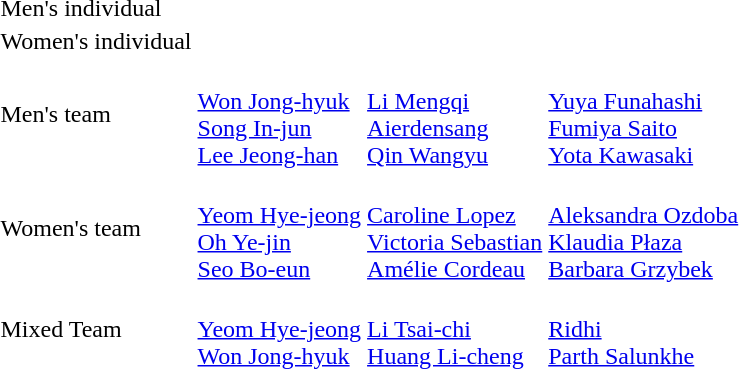<table>
<tr>
<td>Men's individual</td>
<td></td>
<td></td>
<td></td>
</tr>
<tr>
<td>Women's individual</td>
<td></td>
<td></td>
<td></td>
</tr>
<tr>
<td>Men's team</td>
<td><br><a href='#'>Won Jong-hyuk</a><br><a href='#'>Song In-jun</a><br><a href='#'>Lee Jeong-han</a></td>
<td><br><a href='#'>Li Mengqi</a><br><a href='#'>Aierdensang</a><br><a href='#'>Qin Wangyu</a></td>
<td><br><a href='#'>Yuya Funahashi</a><br><a href='#'>Fumiya Saito</a><br><a href='#'>Yota Kawasaki</a></td>
</tr>
<tr>
<td>Women's team</td>
<td><br><a href='#'>Yeom Hye-jeong</a><br><a href='#'>Oh Ye-jin</a><br><a href='#'>Seo Bo-eun</a></td>
<td><br><a href='#'>Caroline Lopez</a><br><a href='#'>Victoria Sebastian</a><br><a href='#'>Amélie Cordeau</a></td>
<td><br><a href='#'>Aleksandra Ozdoba</a><br><a href='#'>Klaudia Płaza</a><br><a href='#'>Barbara Grzybek</a></td>
</tr>
<tr>
<td>Mixed Team</td>
<td><br><a href='#'>Yeom Hye-jeong</a><br><a href='#'>Won Jong-hyuk</a></td>
<td><br><a href='#'>Li Tsai-chi</a><br><a href='#'>Huang Li-cheng</a></td>
<td><br><a href='#'>Ridhi</a><br><a href='#'>Parth Salunkhe</a></td>
</tr>
</table>
